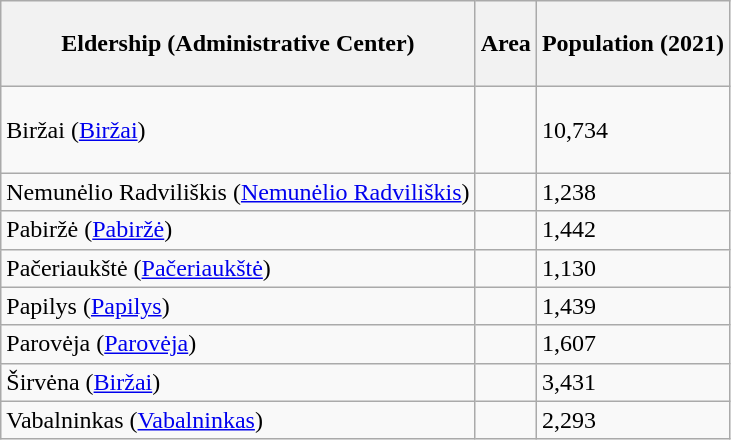<table class="sortable wikitable" style="text-align: left; margin: 0 0 0 0;">
<tr>
<th scope="col" height="50px">Eldership (Administrative Center)</th>
<th scope="col">Area</th>
<th scope="col"><strong>Population (2021)</strong></th>
</tr>
<tr>
<td scope="row" height="50px">Biržai (<a href='#'>Biržai</a>)</td>
<td></td>
<td>10,734</td>
</tr>
<tr>
<td>Nemunėlio Radviliškis (<a href='#'>Nemunėlio Radviliškis</a>)</td>
<td></td>
<td>1,238</td>
</tr>
<tr>
<td>Pabiržė (<a href='#'>Pabiržė</a>)</td>
<td></td>
<td>1,442</td>
</tr>
<tr>
<td>Pačeriaukštė (<a href='#'>Pačeriaukštė</a>)</td>
<td></td>
<td>1,130</td>
</tr>
<tr>
<td>Papilys (<a href='#'>Papilys</a>)</td>
<td></td>
<td>1,439</td>
</tr>
<tr>
<td>Parovėja (<a href='#'>Parovėja</a>)</td>
<td></td>
<td>1,607</td>
</tr>
<tr>
<td>Širvėna (<a href='#'>Biržai</a>)</td>
<td></td>
<td>3,431</td>
</tr>
<tr>
<td>Vabalninkas (<a href='#'>Vabalninkas</a>)</td>
<td></td>
<td>2,293</td>
</tr>
</table>
